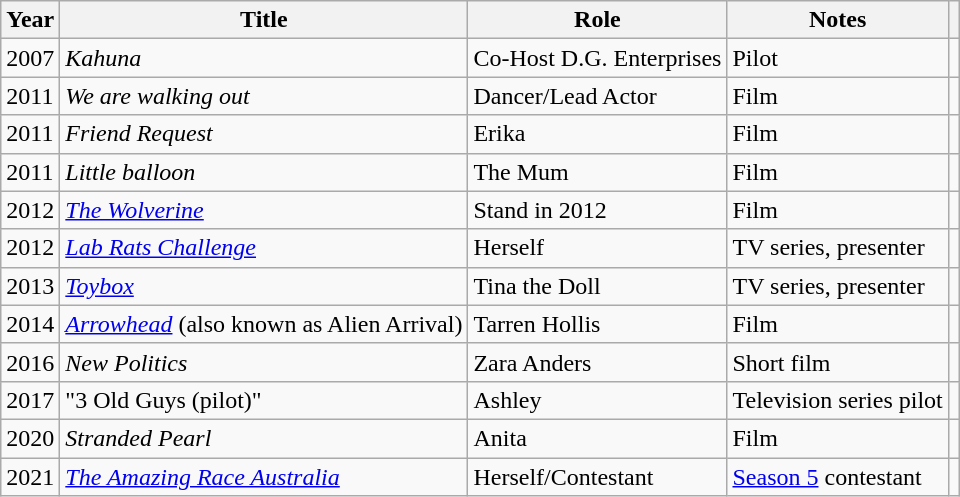<table class="wikitable">
<tr>
<th>Year</th>
<th>Title</th>
<th>Role</th>
<th>Notes</th>
<th></th>
</tr>
<tr>
<td>2007</td>
<td><em>Kahuna</em></td>
<td>Co-Host D.G. Enterprises</td>
<td>Pilot</td>
<td></td>
</tr>
<tr>
<td>2011</td>
<td><em>We are walking out</em></td>
<td>Dancer/Lead Actor</td>
<td>Film</td>
<td></td>
</tr>
<tr>
<td>2011</td>
<td><em>Friend Request</em></td>
<td>Erika</td>
<td>Film</td>
<td></td>
</tr>
<tr>
<td>2011</td>
<td><em>Little balloon</em></td>
<td>The Mum</td>
<td>Film</td>
<td></td>
</tr>
<tr>
<td>2012</td>
<td><em><a href='#'>The Wolverine</a></em></td>
<td>Stand in 2012</td>
<td>Film</td>
<td></td>
</tr>
<tr>
<td>2012</td>
<td><em><a href='#'>Lab Rats Challenge</a></em></td>
<td>Herself</td>
<td>TV series, presenter</td>
<td></td>
</tr>
<tr>
<td>2013</td>
<td><em><a href='#'>Toybox</a></em></td>
<td>Tina the Doll</td>
<td>TV series, presenter</td>
<td></td>
</tr>
<tr>
<td>2014</td>
<td><em><a href='#'>Arrowhead</a></em> (also known as Alien Arrival)</td>
<td>Tarren Hollis</td>
<td>Film</td>
<td></td>
</tr>
<tr>
<td>2016</td>
<td><em>New Politics</em></td>
<td>Zara Anders</td>
<td>Short film</td>
<td></td>
</tr>
<tr>
<td>2017</td>
<td>"3 Old Guys (pilot)"</td>
<td>Ashley</td>
<td>Television series pilot</td>
<td></td>
</tr>
<tr>
<td>2020</td>
<td><em>Stranded Pearl</em></td>
<td>Anita</td>
<td>Film</td>
<td></td>
</tr>
<tr>
<td>2021</td>
<td><em><a href='#'>The Amazing Race Australia</a></em></td>
<td>Herself/Contestant</td>
<td><a href='#'>Season 5</a> contestant</td>
<td></td>
</tr>
</table>
